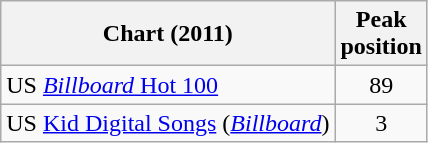<table class="wikitable sortable">
<tr>
<th scope="col">Chart (2011)</th>
<th scope="col">Peak<br>position</th>
</tr>
<tr>
<td>US <a href='#'><em>Billboard</em> Hot 100</a></td>
<td style="text-align:center;">89</td>
</tr>
<tr>
<td>US <a href='#'>Kid Digital Songs</a> (<em><a href='#'>Billboard</a></em>)</td>
<td style="text-align:center;">3</td>
</tr>
</table>
